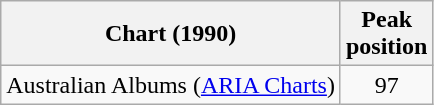<table class="wikitable sortable">
<tr>
<th>Chart (1990)</th>
<th>Peak<br>position</th>
</tr>
<tr>
<td>Australian Albums (<a href='#'>ARIA Charts</a>)</td>
<td style="text-align:center;">97</td>
</tr>
</table>
